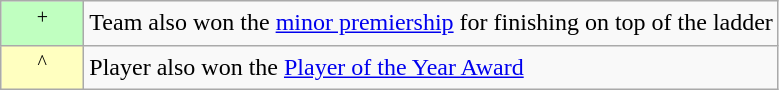<table class="wikitable plainrowheaders">
<tr>
<td style="background:#C0FFC0; width:3em" align="center"><sup>+</sup></td>
<td>Team also won the <a href='#'>minor premiership</a> for finishing on top of the ladder</td>
</tr>
<tr>
<td style="background:#FFFFC0; width:3em" align="center"><sup>^</sup></td>
<td>Player also won the <a href='#'>Player of the Year Award</a></td>
</tr>
</table>
